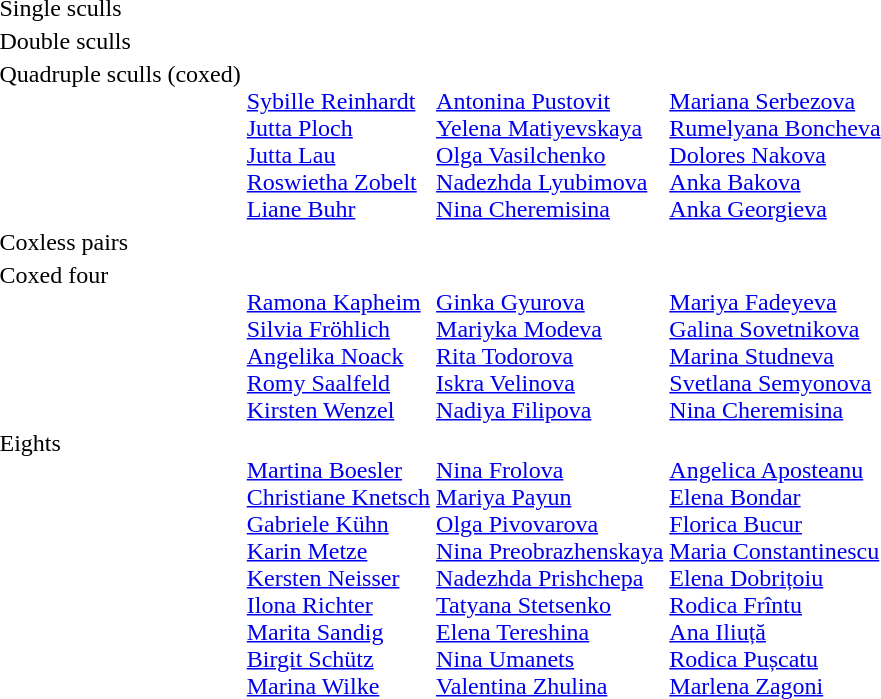<table>
<tr>
<td>Single sculls<br></td>
<td></td>
<td></td>
<td></td>
</tr>
<tr valign="top">
<td>Double sculls<br></td>
<td></td>
<td></td>
<td></td>
</tr>
<tr valign="top">
<td>Quadruple sculls (coxed)<br></td>
<td><br><a href='#'>Sybille Reinhardt</a><br><a href='#'>Jutta Ploch</a><br><a href='#'>Jutta Lau</a><br><a href='#'>Roswietha Zobelt</a><br><a href='#'>Liane Buhr</a></td>
<td><br><a href='#'>Antonina Pustovit</a><br><a href='#'>Yelena Matiyevskaya</a><br><a href='#'>Olga Vasilchenko</a><br><a href='#'>Nadezhda Lyubimova</a><br><a href='#'>Nina Cheremisina</a></td>
<td><br><a href='#'>Mariana Serbezova</a><br><a href='#'>Rumelyana Boncheva</a><br><a href='#'>Dolores Nakova</a><br><a href='#'>Anka Bakova</a><br><a href='#'>Anka Georgieva</a></td>
</tr>
<tr valign="top">
<td>Coxless pairs<br></td>
<td></td>
<td></td>
<td></td>
</tr>
<tr valign="top">
<td>Coxed four<br></td>
<td><br><a href='#'>Ramona Kapheim</a><br><a href='#'>Silvia Fröhlich</a><br><a href='#'>Angelika Noack</a><br><a href='#'>Romy Saalfeld</a><br><a href='#'>Kirsten Wenzel</a></td>
<td><br><a href='#'>Ginka Gyurova</a><br><a href='#'>Mariyka Modeva</a><br><a href='#'>Rita Todorova</a><br><a href='#'>Iskra Velinova</a><br><a href='#'>Nadiya Filipova</a></td>
<td><br><a href='#'>Mariya Fadeyeva</a><br><a href='#'>Galina Sovetnikova</a><br><a href='#'>Marina Studneva</a><br><a href='#'>Svetlana Semyonova</a><br><a href='#'>Nina Cheremisina</a></td>
</tr>
<tr valign="top">
<td>Eights<br></td>
<td><br><a href='#'>Martina Boesler</a><br><a href='#'>Christiane Knetsch</a><br><a href='#'>Gabriele Kühn</a><br><a href='#'>Karin Metze</a><br><a href='#'>Kersten Neisser</a><br><a href='#'>Ilona Richter</a><br><a href='#'>Marita Sandig</a><br><a href='#'>Birgit Schütz</a><br><a href='#'>Marina Wilke</a></td>
<td><br><a href='#'>Nina Frolova</a><br><a href='#'>Mariya Payun</a><br><a href='#'>Olga Pivovarova</a><br><a href='#'>Nina Preobrazhenskaya</a><br><a href='#'>Nadezhda Prishchepa</a><br><a href='#'>Tatyana Stetsenko</a><br><a href='#'>Elena Tereshina</a><br><a href='#'>Nina Umanets</a><br><a href='#'>Valentina Zhulina</a></td>
<td><br><a href='#'>Angelica Aposteanu</a><br><a href='#'>Elena Bondar</a><br><a href='#'>Florica Bucur</a><br><a href='#'>Maria Constantinescu</a><br><a href='#'>Elena Dobrițoiu</a><br><a href='#'>Rodica Frîntu</a><br><a href='#'>Ana Iliuță</a><br><a href='#'>Rodica Pușcatu</a><br><a href='#'>Marlena Zagoni</a></td>
</tr>
</table>
